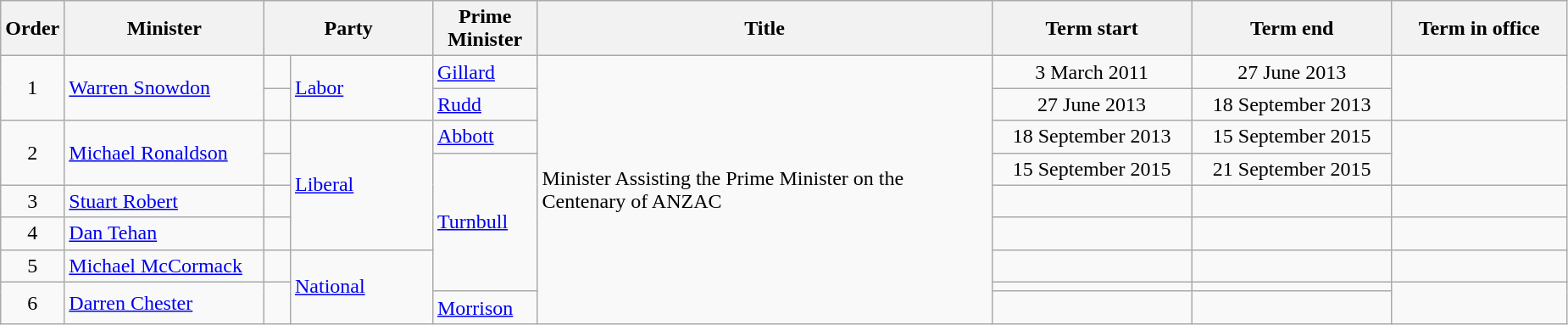<table class="wikitable">
<tr>
<th width=5>Order</th>
<th width=150>Minister</th>
<th width=125 colspan="2">Party</th>
<th width=75>Prime Minister</th>
<th width=350>Title</th>
<th width=150>Term start</th>
<th width=150>Term end</th>
<th width=130>Term in office</th>
</tr>
<tr>
<td rowspan = 2 align=center>1</td>
<td rowspan = 2><a href='#'>Warren Snowdon</a></td>
<td></td>
<td rowspan = 2><a href='#'>Labor</a></td>
<td><a href='#'>Gillard</a></td>
<td rowspan=9>Minister Assisting the Prime Minister on the Centenary of ANZAC</td>
<td align=center>3 March 2011</td>
<td align=center>27 June 2013</td>
<td rowspan = 2 align=right><strong></strong></td>
</tr>
<tr>
<td></td>
<td><a href='#'>Rudd</a></td>
<td align=center>27 June 2013</td>
<td align=center>18 September 2013</td>
</tr>
<tr>
<td rowspan = 2 align=center>2</td>
<td rowspan = 2><a href='#'>Michael Ronaldson</a></td>
<td> </td>
<td rowspan = 4><a href='#'>Liberal</a></td>
<td><a href='#'>Abbott</a></td>
<td align=center>18 September 2013</td>
<td align=center>15 September 2015</td>
<td rowspan = 2 align=right></td>
</tr>
<tr>
<td> </td>
<td rowspan=5><a href='#'>Turnbull</a></td>
<td align=center>15 September 2015</td>
<td align=center>21 September 2015</td>
</tr>
<tr>
<td align=center>3</td>
<td><a href='#'>Stuart Robert</a></td>
<td> </td>
<td align=center></td>
<td align=center></td>
<td align=right></td>
</tr>
<tr>
<td align=center>4</td>
<td><a href='#'>Dan Tehan</a></td>
<td> </td>
<td align=center></td>
<td align=center></td>
<td align=right></td>
</tr>
<tr>
<td align=center>5</td>
<td><a href='#'>Michael McCormack</a></td>
<td> </td>
<td rowspan=3><a href='#'>National</a></td>
<td align=center></td>
<td align=center></td>
<td align=right></td>
</tr>
<tr>
<td rowspan=2 align=center>6</td>
<td rowspan=2><a href='#'>Darren Chester</a></td>
<td rowspan=2 > </td>
<td align=center></td>
<td align=center></td>
<td rowspan=2 align=right></td>
</tr>
<tr>
<td><a href='#'>Morrison</a></td>
<td align=center></td>
<td align=center></td>
</tr>
</table>
